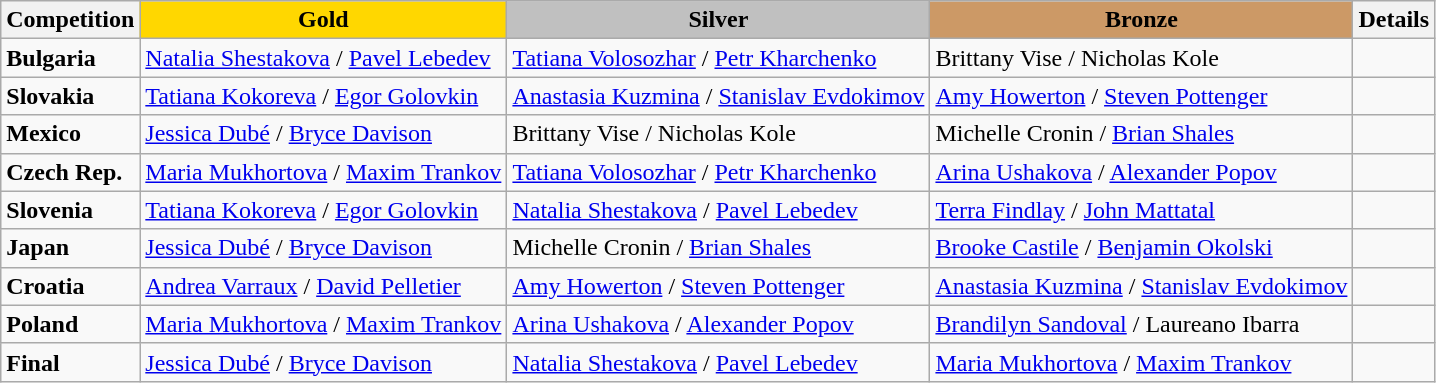<table class="wikitable">
<tr>
<th>Competition</th>
<td align=center bgcolor=gold><strong>Gold</strong></td>
<td align=center bgcolor=silver><strong>Silver</strong></td>
<td align=center bgcolor=cc9966><strong>Bronze</strong></td>
<th>Details</th>
</tr>
<tr>
<td><strong>Bulgaria</strong></td>
<td> <a href='#'>Natalia Shestakova</a> / <a href='#'>Pavel Lebedev</a></td>
<td> <a href='#'>Tatiana Volosozhar</a> / <a href='#'>Petr Kharchenko</a></td>
<td> Brittany Vise / Nicholas Kole</td>
<td></td>
</tr>
<tr>
<td><strong>Slovakia</strong></td>
<td> <a href='#'>Tatiana Kokoreva</a> / <a href='#'>Egor Golovkin</a></td>
<td> <a href='#'>Anastasia Kuzmina</a> / <a href='#'>Stanislav Evdokimov</a></td>
<td> <a href='#'>Amy Howerton</a> / <a href='#'>Steven Pottenger</a></td>
<td></td>
</tr>
<tr>
<td><strong>Mexico</strong></td>
<td> <a href='#'>Jessica Dubé</a> / <a href='#'>Bryce Davison</a></td>
<td> Brittany Vise / Nicholas Kole</td>
<td> Michelle Cronin / <a href='#'>Brian Shales</a></td>
<td></td>
</tr>
<tr>
<td><strong>Czech Rep.</strong></td>
<td> <a href='#'>Maria Mukhortova</a> / <a href='#'>Maxim Trankov</a></td>
<td> <a href='#'>Tatiana Volosozhar</a> / <a href='#'>Petr Kharchenko</a></td>
<td> <a href='#'>Arina Ushakova</a> / <a href='#'>Alexander Popov</a></td>
<td></td>
</tr>
<tr>
<td><strong>Slovenia</strong></td>
<td> <a href='#'>Tatiana Kokoreva</a> / <a href='#'>Egor Golovkin</a></td>
<td> <a href='#'>Natalia Shestakova</a> / <a href='#'>Pavel Lebedev</a></td>
<td> <a href='#'>Terra Findlay</a> / <a href='#'>John Mattatal</a></td>
<td></td>
</tr>
<tr>
<td><strong>Japan</strong></td>
<td> <a href='#'>Jessica Dubé</a> / <a href='#'>Bryce Davison</a></td>
<td> Michelle Cronin / <a href='#'>Brian Shales</a></td>
<td> <a href='#'>Brooke Castile</a> / <a href='#'>Benjamin Okolski</a></td>
<td></td>
</tr>
<tr>
<td><strong>Croatia</strong></td>
<td> <a href='#'>Andrea Varraux</a> / <a href='#'>David Pelletier</a></td>
<td> <a href='#'>Amy Howerton</a> / <a href='#'>Steven Pottenger</a></td>
<td> <a href='#'>Anastasia Kuzmina</a> / <a href='#'>Stanislav Evdokimov</a></td>
<td></td>
</tr>
<tr>
<td><strong>Poland</strong></td>
<td> <a href='#'>Maria Mukhortova</a> / <a href='#'>Maxim Trankov</a></td>
<td> <a href='#'>Arina Ushakova</a> / <a href='#'>Alexander Popov</a></td>
<td> <a href='#'>Brandilyn Sandoval</a> / Laureano Ibarra</td>
<td></td>
</tr>
<tr>
<td><strong>Final</strong></td>
<td> <a href='#'>Jessica Dubé</a> / <a href='#'>Bryce Davison</a></td>
<td> <a href='#'>Natalia Shestakova</a> / <a href='#'>Pavel Lebedev</a></td>
<td> <a href='#'>Maria Mukhortova</a> / <a href='#'>Maxim Trankov</a></td>
<td></td>
</tr>
</table>
